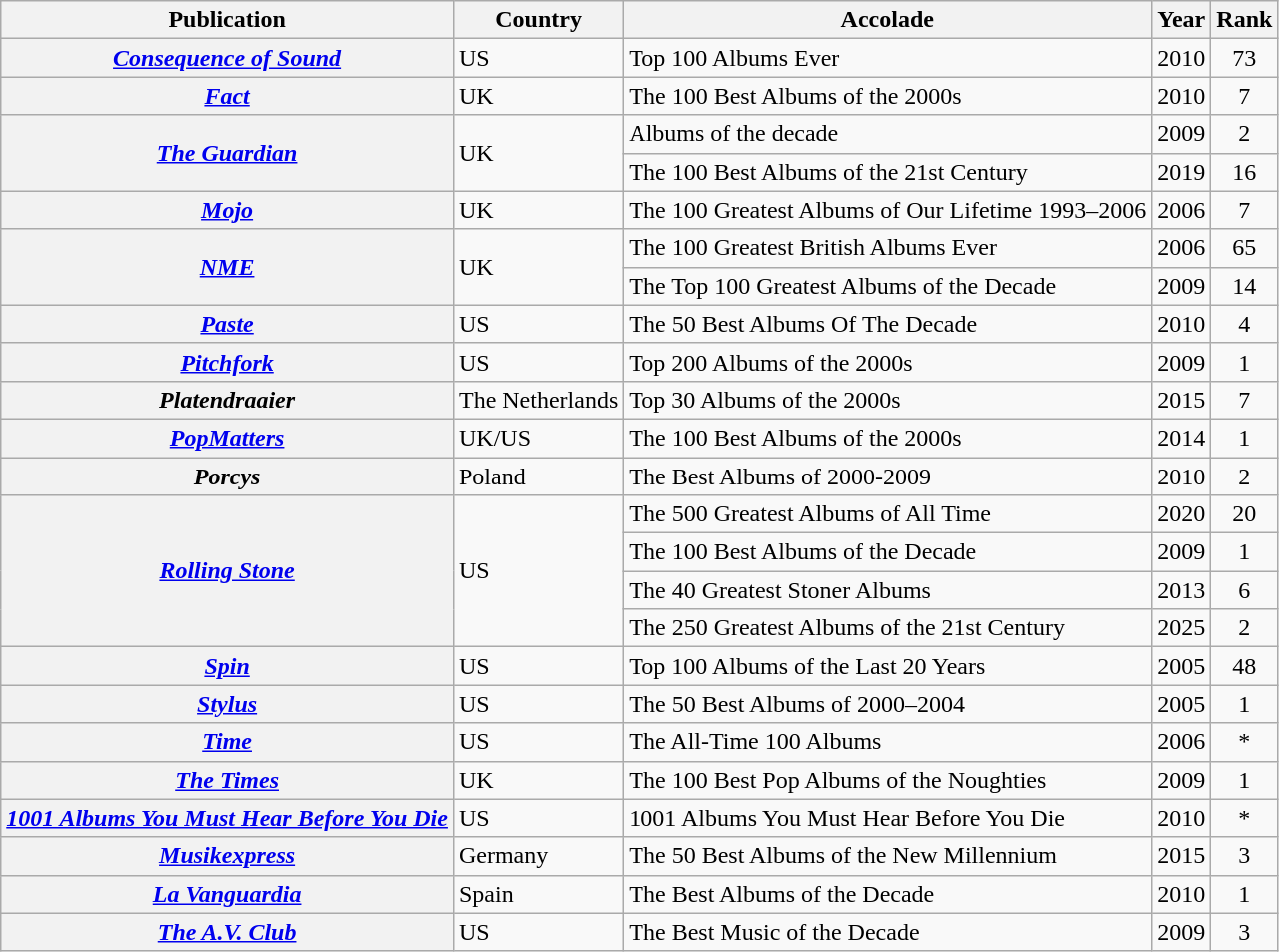<table class="wikitable plainrowheaders">
<tr>
<th>Publication</th>
<th>Country</th>
<th>Accolade</th>
<th>Year</th>
<th>Rank</th>
</tr>
<tr>
<th scope="row"><em><a href='#'>Consequence of Sound</a></em></th>
<td>US</td>
<td>Top 100 Albums Ever</td>
<td>2010</td>
<td style="text-align:center;">73</td>
</tr>
<tr>
<th scope="row"><em><a href='#'>Fact</a></em></th>
<td>UK</td>
<td>The 100 Best Albums of the 2000s</td>
<td>2010</td>
<td style="text-align:center;">7</td>
</tr>
<tr>
<th scope="row" rowspan=2><em><a href='#'>The Guardian</a></em></th>
<td rowspan=2>UK</td>
<td>Albums of the decade</td>
<td>2009</td>
<td style="text-align:center;">2</td>
</tr>
<tr>
<td>The 100 Best Albums of the 21st Century</td>
<td>2019</td>
<td style="text-align:center;">16</td>
</tr>
<tr>
<th scope="row"><em><a href='#'>Mojo</a></em></th>
<td>UK</td>
<td>The 100 Greatest Albums of Our Lifetime 1993–2006</td>
<td>2006</td>
<td style="text-align:center;">7</td>
</tr>
<tr>
<th scope="row" rowspan=2><em><a href='#'>NME</a></em></th>
<td rowspan=2>UK</td>
<td>The 100 Greatest British Albums Ever</td>
<td>2006</td>
<td style="text-align:center;">65</td>
</tr>
<tr>
<td>The Top 100 Greatest Albums of the Decade</td>
<td>2009</td>
<td style="text-align:center;">14</td>
</tr>
<tr>
<th scope="row"><em><a href='#'>Paste</a></em></th>
<td>US</td>
<td>The 50 Best Albums Of The Decade</td>
<td>2010</td>
<td style="text-align:center;">4</td>
</tr>
<tr>
<th scope="row"><em><a href='#'>Pitchfork</a></em></th>
<td>US</td>
<td>Top 200 Albums of the 2000s</td>
<td>2009</td>
<td style="text-align:center;">1</td>
</tr>
<tr>
<th scope="row"><em>Platendraaier</em></th>
<td>The Netherlands</td>
<td>Top 30 Albums of the 2000s</td>
<td>2015</td>
<td style="text-align:center;">7</td>
</tr>
<tr>
<th scope="row"><em><a href='#'>PopMatters</a></em></th>
<td>UK/US</td>
<td>The 100 Best Albums of the 2000s</td>
<td>2014</td>
<td style="text-align:center;">1</td>
</tr>
<tr>
<th scope="row"><em>Porcys</em></th>
<td>Poland</td>
<td>The Best Albums of 2000-2009</td>
<td>2010</td>
<td style="text-align:center;">2</td>
</tr>
<tr>
<th scope="row" rowspan=4><em><a href='#'>Rolling Stone</a></em></th>
<td rowspan=4>US</td>
<td>The 500 Greatest Albums of All Time</td>
<td>2020</td>
<td style="text-align:center;">20</td>
</tr>
<tr>
<td>The 100 Best Albums of the Decade</td>
<td>2009</td>
<td style="text-align:center;">1</td>
</tr>
<tr>
<td>The 40 Greatest Stoner Albums</td>
<td>2013</td>
<td style="text-align:center;">6</td>
</tr>
<tr>
<td>The 250 Greatest Albums of the 21st Century</td>
<td>2025</td>
<td style="text-align:center;">2</td>
</tr>
<tr>
<th scope="row"><em><a href='#'>Spin</a></em></th>
<td>US</td>
<td>Top 100 Albums of the Last 20 Years</td>
<td>2005</td>
<td style="text-align:center;">48</td>
</tr>
<tr>
<th scope="row"><em><a href='#'>Stylus</a></em></th>
<td>US</td>
<td>The 50 Best Albums of 2000–2004</td>
<td>2005</td>
<td style="text-align:center;">1</td>
</tr>
<tr>
<th scope="row"><em><a href='#'>Time</a></em></th>
<td>US</td>
<td>The All-Time 100 Albums</td>
<td>2006</td>
<td style="text-align:center;">*</td>
</tr>
<tr>
<th scope="row"><em><a href='#'>The Times</a></em></th>
<td>UK</td>
<td>The 100 Best Pop Albums of the Noughties</td>
<td>2009</td>
<td style="text-align:center;">1</td>
</tr>
<tr>
<th scope="row"><em><a href='#'>1001 Albums You Must Hear Before You Die</a></em></th>
<td>US</td>
<td>1001 Albums You Must Hear Before You Die</td>
<td>2010</td>
<td style="text-align:center;">*</td>
</tr>
<tr>
<th scope="row"><em><a href='#'>Musikexpress</a></em></th>
<td>Germany</td>
<td>The 50 Best Albums of the New Millennium</td>
<td>2015</td>
<td style="text-align:center;">3</td>
</tr>
<tr>
<th scope="row"><em><a href='#'>La Vanguardia</a></em></th>
<td>Spain</td>
<td>The Best Albums of the Decade</td>
<td>2010</td>
<td style="text-align:center;">1</td>
</tr>
<tr>
<th scope="row"><em><a href='#'>The A.V. Club</a></em></th>
<td>US</td>
<td>The Best Music of the Decade</td>
<td>2009</td>
<td style="text-align:center;">3</td>
</tr>
</table>
